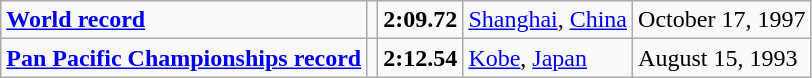<table class="wikitable">
<tr>
<td><strong><a href='#'>World record</a></strong></td>
<td></td>
<td><strong>2:09.72</strong></td>
<td><a href='#'>Shanghai</a>, <a href='#'>China</a></td>
<td>October 17, 1997</td>
</tr>
<tr>
<td><strong><a href='#'>Pan Pacific Championships record</a></strong></td>
<td></td>
<td><strong>2:12.54</strong></td>
<td><a href='#'>Kobe</a>, <a href='#'>Japan</a></td>
<td>August 15, 1993</td>
</tr>
</table>
